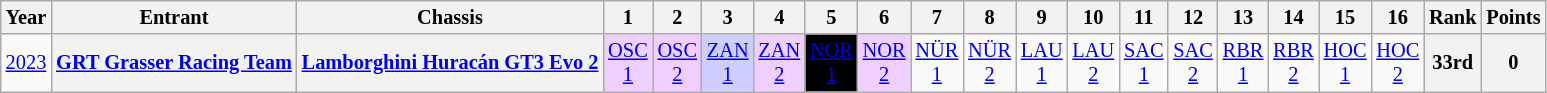<table class="wikitable" style="text-align:center; font-size:85%">
<tr>
<th>Year</th>
<th>Entrant</th>
<th>Chassis</th>
<th>1</th>
<th>2</th>
<th>3</th>
<th>4</th>
<th>5</th>
<th>6</th>
<th>7</th>
<th>8</th>
<th>9</th>
<th>10</th>
<th>11</th>
<th>12</th>
<th>13</th>
<th>14</th>
<th>15</th>
<th>16</th>
<th>Rank</th>
<th>Points</th>
</tr>
<tr>
<td><a href='#'>2023</a></td>
<th nowrap><a href='#'>GRT Grasser Racing Team</a></th>
<th nowrap><a href='#'>Lamborghini Huracán GT3 Evo 2</a></th>
<td style="background:#EFCFFF;"><a href='#'>OSC<br>1</a><br></td>
<td style="background:#EFCFFF;"><a href='#'>OSC<br>2</a><br></td>
<td style="background:#CFCFFF;"><a href='#'>ZAN<br>1</a><br></td>
<td style="background:#EFCFFF;"><a href='#'>ZAN<br>2</a><br></td>
<td style="background:#000000; color:white;"><a href='#'><span>NOR<br>1</span></a><br></td>
<td style="background:#EFCFFF;"><a href='#'>NOR<br>2</a><br></td>
<td><a href='#'>NÜR<br>1</a></td>
<td><a href='#'>NÜR<br>2</a></td>
<td><a href='#'>LAU<br>1</a></td>
<td><a href='#'>LAU<br>2</a></td>
<td><a href='#'>SAC<br>1</a></td>
<td><a href='#'>SAC<br>2</a></td>
<td><a href='#'>RBR<br>1</a></td>
<td><a href='#'>RBR<br>2</a></td>
<td><a href='#'>HOC<br>1</a></td>
<td><a href='#'>HOC<br>2</a></td>
<th>33rd</th>
<th>0</th>
</tr>
</table>
